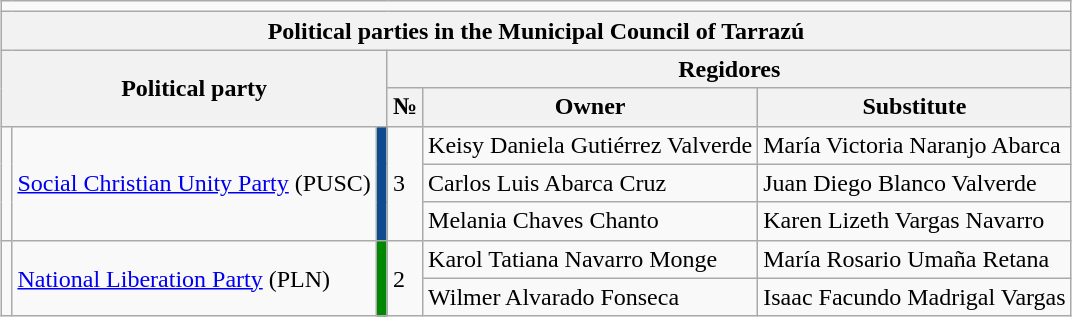<table class="wikitable" border="1" style="margin:auto;">
<tr>
<td colspan="6"></td>
</tr>
<tr>
<th colspan="6">Political parties in the Municipal Council of Tarrazú</th>
</tr>
<tr ---->
<th colspan="3" rowspan="2">Political party</th>
<th colspan="3">Regidores</th>
</tr>
<tr>
<th>№</th>
<th>Owner</th>
<th>Substitute</th>
</tr>
<tr>
<td rowspan="3"></td>
<td rowspan="3"><a href='#'>Social Christian Unity Party</a> (PUSC)</td>
<td rowspan="3" bgcolor="#104B90"></td>
<td rowspan="3">3</td>
<td>Keisy Daniela Gutiérrez Valverde</td>
<td>María Victoria Naranjo Abarca</td>
</tr>
<tr>
<td>Carlos Luis Abarca Cruz</td>
<td>Juan Diego Blanco Valverde</td>
</tr>
<tr>
<td>Melania Chaves Chanto</td>
<td>Karen Lizeth Vargas Navarro</td>
</tr>
<tr>
<td rowspan="2"></td>
<td rowspan="2"><a href='#'>National Liberation Party</a> (PLN)</td>
<td rowspan="2" bgcolor="#008800"></td>
<td rowspan="2">2</td>
<td>Karol Tatiana Navarro Monge</td>
<td>María Rosario Umaña Retana</td>
</tr>
<tr>
<td>Wilmer Alvarado Fonseca</td>
<td>Isaac Facundo Madrigal Vargas</td>
</tr>
</table>
